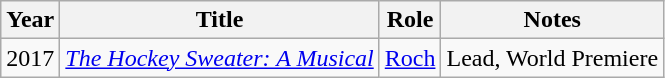<table class="wikitable sortable">
<tr>
<th>Year</th>
<th>Title</th>
<th>Role</th>
<th>Notes</th>
</tr>
<tr>
<td>2017</td>
<td><em><a href='#'>The Hockey Sweater: A Musical</a></em></td>
<td><a href='#'>Roch</a></td>
<td>Lead, World Premiere</td>
</tr>
</table>
